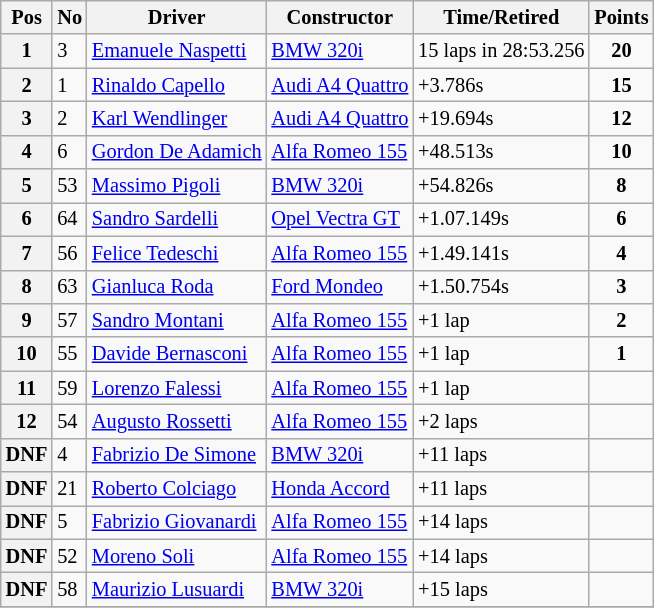<table class="wikitable" style="font-size: 85%;">
<tr>
<th>Pos</th>
<th>No</th>
<th>Driver</th>
<th>Constructor</th>
<th>Time/Retired</th>
<th>Points</th>
</tr>
<tr>
<th>1</th>
<td>3</td>
<td> <a href='#'>Emanuele Naspetti</a></td>
<td><a href='#'>BMW 320i</a></td>
<td>15 laps in 28:53.256</td>
<td align=center><strong>20</strong></td>
</tr>
<tr>
<th>2</th>
<td>1</td>
<td> <a href='#'>Rinaldo Capello</a></td>
<td><a href='#'>Audi A4 Quattro</a></td>
<td>+3.786s</td>
<td align=center><strong>15</strong></td>
</tr>
<tr>
<th>3</th>
<td>2</td>
<td> <a href='#'>Karl Wendlinger</a></td>
<td><a href='#'>Audi A4 Quattro</a></td>
<td>+19.694s</td>
<td align=center><strong>12</strong></td>
</tr>
<tr>
<th>4</th>
<td>6</td>
<td> <a href='#'>Gordon De Adamich</a></td>
<td><a href='#'>Alfa Romeo 155</a></td>
<td>+48.513s</td>
<td align=center><strong>10</strong></td>
</tr>
<tr>
<th>5</th>
<td>53</td>
<td> <a href='#'>Massimo Pigoli</a></td>
<td><a href='#'>BMW 320i</a></td>
<td>+54.826s</td>
<td align=center><strong>8</strong></td>
</tr>
<tr>
<th>6</th>
<td>64</td>
<td> <a href='#'>Sandro Sardelli</a></td>
<td><a href='#'> Opel Vectra GT</a></td>
<td>+1.07.149s</td>
<td align=center><strong>6</strong></td>
</tr>
<tr>
<th>7</th>
<td>56</td>
<td> <a href='#'>Felice Tedeschi</a></td>
<td><a href='#'>Alfa Romeo 155</a></td>
<td>+1.49.141s</td>
<td align=center><strong>4</strong></td>
</tr>
<tr>
<th>8</th>
<td>63</td>
<td> <a href='#'>Gianluca Roda</a></td>
<td><a href='#'>Ford Mondeo</a></td>
<td>+1.50.754s</td>
<td align=center><strong>3</strong></td>
</tr>
<tr>
<th>9</th>
<td>57</td>
<td> <a href='#'>Sandro Montani</a></td>
<td><a href='#'>Alfa Romeo 155</a></td>
<td>+1 lap</td>
<td align=center><strong>2</strong></td>
</tr>
<tr>
<th>10</th>
<td>55</td>
<td> <a href='#'>Davide Bernasconi</a></td>
<td><a href='#'>Alfa Romeo 155</a></td>
<td>+1 lap</td>
<td align=center><strong>1</strong></td>
</tr>
<tr>
<th>11</th>
<td>59</td>
<td> <a href='#'>Lorenzo Falessi</a></td>
<td><a href='#'>Alfa Romeo 155</a></td>
<td>+1 lap</td>
<td></td>
</tr>
<tr>
<th>12</th>
<td>54</td>
<td> <a href='#'>Augusto Rossetti</a></td>
<td><a href='#'>Alfa Romeo 155</a></td>
<td>+2 laps</td>
<td></td>
</tr>
<tr>
<th>DNF</th>
<td>4</td>
<td> <a href='#'>Fabrizio De Simone</a></td>
<td><a href='#'>BMW 320i</a></td>
<td>+11 laps</td>
<td></td>
</tr>
<tr>
<th>DNF</th>
<td>21</td>
<td> <a href='#'>Roberto Colciago</a></td>
<td><a href='#'>Honda Accord</a></td>
<td>+11 laps</td>
<td></td>
</tr>
<tr>
<th>DNF</th>
<td>5</td>
<td> <a href='#'>Fabrizio Giovanardi</a></td>
<td><a href='#'>Alfa Romeo 155</a></td>
<td>+14 laps</td>
<td></td>
</tr>
<tr>
<th>DNF</th>
<td>52</td>
<td> <a href='#'>Moreno Soli</a></td>
<td><a href='#'>Alfa Romeo 155</a></td>
<td>+14 laps</td>
<td></td>
</tr>
<tr>
<th>DNF</th>
<td>58</td>
<td> <a href='#'>Maurizio Lusuardi</a></td>
<td><a href='#'>BMW 320i</a></td>
<td>+15 laps</td>
<td></td>
</tr>
<tr>
</tr>
</table>
